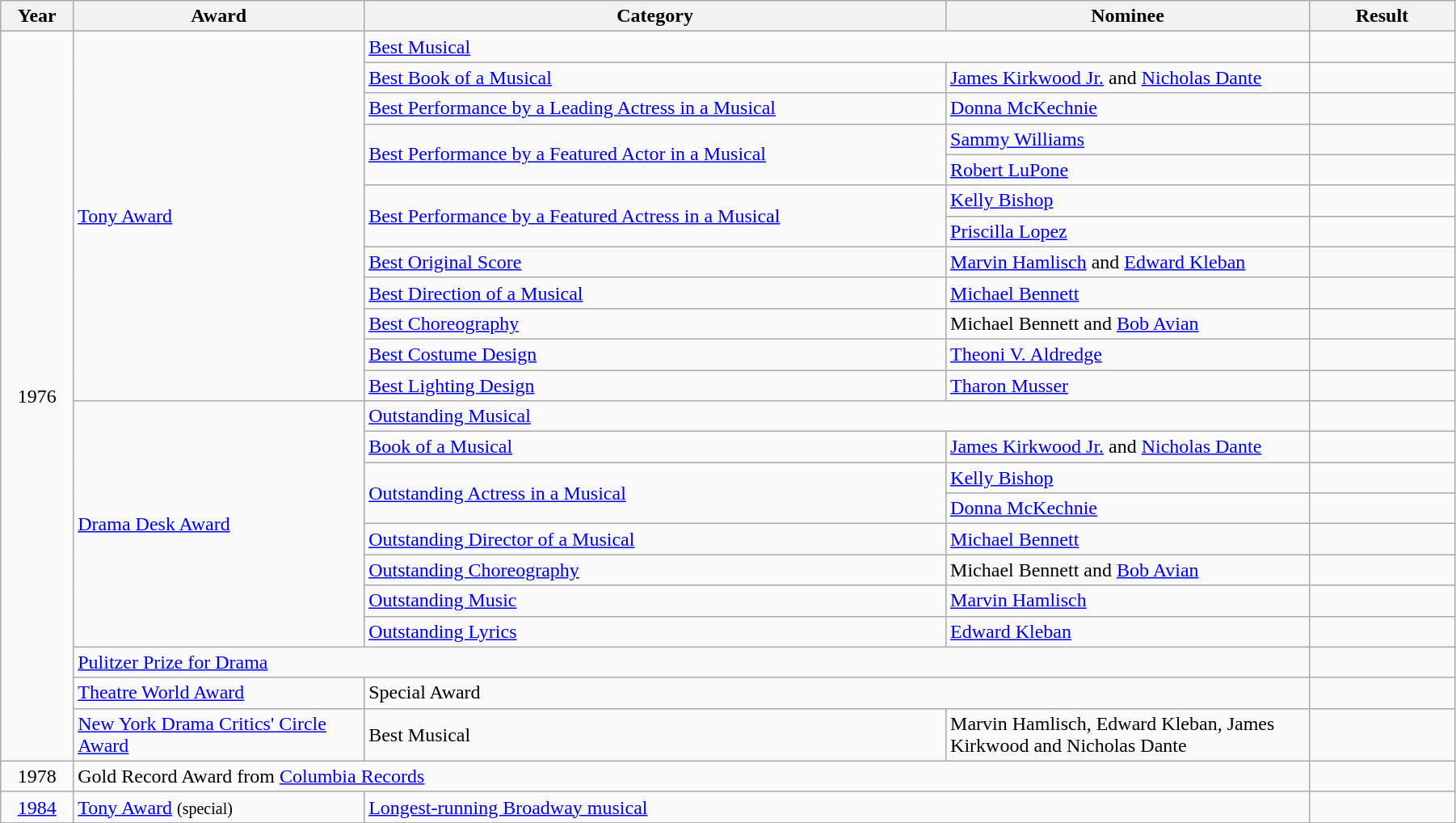<table class="wikitable" width="95%">
<tr>
<th width="5%">Year</th>
<th width="20%">Award</th>
<th width="40%">Category</th>
<th width="25%">Nominee</th>
<th width="10%">Result</th>
</tr>
<tr>
<td rowspan="23" align="center">1976</td>
<td rowspan="12"><a href='#'>Tony Award</a></td>
<td colspan="2"><a href='#'>Best Musical</a></td>
<td></td>
</tr>
<tr>
<td><a href='#'>Best Book of a Musical</a></td>
<td><a href='#'>James Kirkwood Jr.</a> and <a href='#'>Nicholas Dante</a></td>
<td></td>
</tr>
<tr>
<td><a href='#'>Best Performance by a Leading Actress in a Musical</a></td>
<td><a href='#'>Donna McKechnie</a></td>
<td></td>
</tr>
<tr>
<td rowspan="2"><a href='#'>Best Performance by a Featured Actor in a Musical</a></td>
<td><a href='#'>Sammy Williams</a></td>
<td></td>
</tr>
<tr>
<td><a href='#'>Robert LuPone</a></td>
<td></td>
</tr>
<tr>
<td rowspan="2"><a href='#'>Best Performance by a Featured Actress in a Musical</a></td>
<td><a href='#'>Kelly Bishop</a></td>
<td></td>
</tr>
<tr>
<td><a href='#'>Priscilla Lopez</a></td>
<td></td>
</tr>
<tr>
<td><a href='#'>Best Original Score</a></td>
<td><a href='#'>Marvin Hamlisch</a> and <a href='#'>Edward Kleban</a></td>
<td></td>
</tr>
<tr>
<td><a href='#'>Best Direction of a Musical</a></td>
<td><a href='#'>Michael Bennett</a></td>
<td></td>
</tr>
<tr>
<td><a href='#'>Best Choreography</a></td>
<td>Michael Bennett and <a href='#'>Bob Avian</a></td>
<td></td>
</tr>
<tr>
<td><a href='#'>Best Costume Design</a></td>
<td><a href='#'>Theoni V. Aldredge</a></td>
<td></td>
</tr>
<tr>
<td><a href='#'>Best Lighting Design</a></td>
<td><a href='#'>Tharon Musser</a></td>
<td></td>
</tr>
<tr>
<td rowspan="8"><a href='#'>Drama Desk Award</a></td>
<td colspan="2"><a href='#'>Outstanding Musical</a></td>
<td></td>
</tr>
<tr>
<td><a href='#'>Book of a Musical</a></td>
<td><a href='#'>James Kirkwood Jr.</a> and <a href='#'>Nicholas Dante</a></td>
<td></td>
</tr>
<tr>
<td rowspan="2"><a href='#'>Outstanding Actress in a Musical</a></td>
<td><a href='#'>Kelly Bishop</a></td>
<td></td>
</tr>
<tr>
<td><a href='#'>Donna McKechnie</a></td>
<td></td>
</tr>
<tr>
<td><a href='#'>Outstanding Director of a Musical</a></td>
<td><a href='#'>Michael Bennett</a></td>
<td></td>
</tr>
<tr>
<td><a href='#'>Outstanding Choreography</a></td>
<td>Michael Bennett and <a href='#'>Bob Avian</a></td>
<td></td>
</tr>
<tr>
<td><a href='#'>Outstanding Music</a></td>
<td><a href='#'>Marvin Hamlisch</a></td>
<td></td>
</tr>
<tr>
<td><a href='#'>Outstanding Lyrics</a></td>
<td><a href='#'>Edward Kleban</a></td>
<td></td>
</tr>
<tr>
<td colspan="3"><a href='#'>Pulitzer Prize for Drama</a></td>
<td></td>
</tr>
<tr>
<td><a href='#'>Theatre World Award</a></td>
<td colspan="2">Special Award</td>
<td></td>
</tr>
<tr>
<td><a href='#'>New York Drama Critics' Circle Award</a></td>
<td>Best Musical</td>
<td>Marvin Hamlisch, Edward Kleban, James Kirkwood and Nicholas Dante</td>
<td></td>
</tr>
<tr>
<td align="center">1978</td>
<td colspan="3">Gold Record Award from <a href='#'>Columbia Records</a></td>
<td></td>
</tr>
<tr>
<td align="center"><a href='#'>1984</a></td>
<td><a href='#'>Tony Award</a> <small>(special)</small></td>
<td colspan="2"><a href='#'>Longest-running Broadway musical</a></td>
<td></td>
</tr>
</table>
